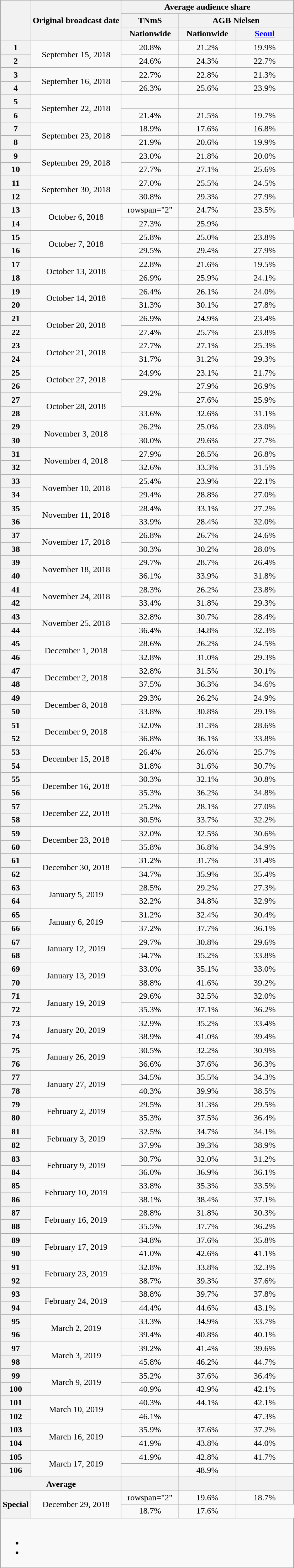<table class="wikitable" style="text-align:center; margin-left: auto; margin-right: auto; border: none;">
<tr>
</tr>
<tr>
<th rowspan="3"></th>
<th rowspan="3">Original broadcast date</th>
<th colspan="3">Average audience share</th>
</tr>
<tr>
<th colspan="1">TNmS</th>
<th colspan="4">AGB Nielsen</th>
</tr>
<tr>
<th width="100">Nationwide</th>
<th width="100">Nationwide</th>
<th width="100"><a href='#'>Seoul</a></th>
</tr>
<tr>
<th>1</th>
<td rowspan="2">September 15, 2018</td>
<td>20.8%</td>
<td>21.2% </td>
<td>19.9% </td>
</tr>
<tr>
<th>2</th>
<td>24.6%</td>
<td>24.3% </td>
<td>22.7% </td>
</tr>
<tr>
<th>3</th>
<td rowspan="2">September 16, 2018</td>
<td>22.7%</td>
<td>22.8% </td>
<td>21.3% </td>
</tr>
<tr>
<th>4</th>
<td>26.3%</td>
<td>25.6% </td>
<td>23.9% </td>
</tr>
<tr>
<th>5</th>
<td rowspan="2">September 22, 2018</td>
<td></td>
<td> </td>
<td> </td>
</tr>
<tr>
<th>6</th>
<td>21.4%</td>
<td>21.5% </td>
<td>19.7% </td>
</tr>
<tr>
<th>7</th>
<td rowspan="2">September 23, 2018</td>
<td>18.9%</td>
<td>17.6% </td>
<td>16.8% </td>
</tr>
<tr>
<th>8</th>
<td>21.9%</td>
<td>20.6% </td>
<td>19.9% </td>
</tr>
<tr>
<th>9</th>
<td rowspan="2">September 29, 2018</td>
<td>23.0%</td>
<td>21.8% </td>
<td>20.0% </td>
</tr>
<tr>
<th>10</th>
<td>27.7%</td>
<td>27.1% </td>
<td>25.6% </td>
</tr>
<tr>
<th>11</th>
<td rowspan="2">September 30, 2018</td>
<td>27.0%</td>
<td>25.5% </td>
<td>24.5% </td>
</tr>
<tr>
<th>12</th>
<td>30.8%</td>
<td>29.3% </td>
<td>27.9% </td>
</tr>
<tr>
<th>13</th>
<td rowspan="2">October 6, 2018</td>
<td>rowspan="2" </td>
<td>24.7% </td>
<td>23.5% </td>
</tr>
<tr>
<th>14</th>
<td>27.3% </td>
<td>25.9% </td>
</tr>
<tr>
<th>15</th>
<td rowspan="2">October 7, 2018</td>
<td>25.8%</td>
<td>25.0% </td>
<td>23.8% </td>
</tr>
<tr>
<th>16</th>
<td>29.5%</td>
<td>29.4% </td>
<td>27.9% </td>
</tr>
<tr>
<th>17</th>
<td rowspan="2">October 13, 2018</td>
<td>22.8%</td>
<td>21.6% </td>
<td>19.5% </td>
</tr>
<tr>
<th>18</th>
<td>26.9%</td>
<td>25.9% </td>
<td>24.1% </td>
</tr>
<tr>
<th>19</th>
<td rowspan="2">October 14, 2018</td>
<td>26.4%</td>
<td>26.1% </td>
<td>24.0% </td>
</tr>
<tr>
<th>20</th>
<td>31.3%</td>
<td>30.1% </td>
<td>27.8% </td>
</tr>
<tr>
<th>21</th>
<td rowspan="2">October 20, 2018</td>
<td>26.9%</td>
<td>24.9% </td>
<td>23.4% </td>
</tr>
<tr>
<th>22</th>
<td>27.4%</td>
<td>25.7% </td>
<td>23.8% </td>
</tr>
<tr>
<th>23</th>
<td rowspan="2">October 21, 2018</td>
<td>27.7%</td>
<td>27.1% </td>
<td>25.3% </td>
</tr>
<tr>
<th>24</th>
<td>31.7%</td>
<td>31.2% </td>
<td>29.3% </td>
</tr>
<tr>
<th>25</th>
<td rowspan="2">October 27, 2018</td>
<td>24.9%</td>
<td>23.1% </td>
<td>21.7% </td>
</tr>
<tr>
<th>26</th>
<td rowspan="2">29.2%</td>
<td>27.9% </td>
<td>26.9% </td>
</tr>
<tr>
<th>27</th>
<td rowspan="2">October 28, 2018</td>
<td>27.6% </td>
<td>25.9% </td>
</tr>
<tr>
<th>28</th>
<td>33.6%</td>
<td>32.6% </td>
<td>31.1% </td>
</tr>
<tr>
<th>29</th>
<td rowspan="2">November 3, 2018</td>
<td>26.2%</td>
<td>25.0% </td>
<td>23.0% </td>
</tr>
<tr>
<th>30</th>
<td>30.0%</td>
<td>29.6% </td>
<td>27.7% </td>
</tr>
<tr>
<th>31</th>
<td rowspan="2">November 4, 2018</td>
<td>27.9%</td>
<td>28.5% </td>
<td>26.8% </td>
</tr>
<tr>
<th>32</th>
<td>32.6%</td>
<td>33.3% </td>
<td>31.5% </td>
</tr>
<tr>
<th>33</th>
<td rowspan="2">November 10, 2018</td>
<td>25.4%</td>
<td>23.9% </td>
<td>22.1% </td>
</tr>
<tr>
<th>34</th>
<td>29.4%</td>
<td>28.8% </td>
<td>27.0% </td>
</tr>
<tr>
<th>35</th>
<td rowspan="2">November 11, 2018</td>
<td>28.4%</td>
<td>33.1% </td>
<td>27.2% </td>
</tr>
<tr>
<th>36</th>
<td>33.9%</td>
<td>28.4% </td>
<td>32.0% </td>
</tr>
<tr>
<th>37</th>
<td rowspan="2">November 17, 2018</td>
<td>26.8%</td>
<td>26.7% </td>
<td>24.6% </td>
</tr>
<tr>
<th>38</th>
<td>30.3%</td>
<td>30.2% </td>
<td>28.0% </td>
</tr>
<tr>
<th>39</th>
<td rowspan="2">November 18, 2018</td>
<td>29.7%</td>
<td>28.7% </td>
<td>26.4% </td>
</tr>
<tr>
<th>40</th>
<td>36.1%</td>
<td>33.9% </td>
<td>31.8% </td>
</tr>
<tr>
<th>41</th>
<td rowspan="2">November 24, 2018</td>
<td>28.3%</td>
<td>26.2% </td>
<td>23.8% </td>
</tr>
<tr>
<th>42</th>
<td>33.4%</td>
<td>31.8% </td>
<td>29.3% </td>
</tr>
<tr>
<th>43</th>
<td rowspan="2">November 25, 2018</td>
<td>32.8%</td>
<td>30.7% </td>
<td>28.4% </td>
</tr>
<tr>
<th>44</th>
<td>36.4%</td>
<td>34.8% </td>
<td>32.3% </td>
</tr>
<tr>
<th>45</th>
<td rowspan="2">December 1, 2018</td>
<td>28.6%</td>
<td>26.2% </td>
<td>24.5% </td>
</tr>
<tr>
<th>46</th>
<td>32.8%</td>
<td>31.0% </td>
<td>29.3% </td>
</tr>
<tr>
<th>47</th>
<td rowspan="2">December 2, 2018</td>
<td>32.8%</td>
<td>31.5% </td>
<td>30.1% </td>
</tr>
<tr>
<th>48</th>
<td>37.5%</td>
<td>36.3% </td>
<td>34.6% </td>
</tr>
<tr>
<th>49</th>
<td rowspan="2">December 8, 2018</td>
<td>29.3%</td>
<td>26.2% </td>
<td>24.9% </td>
</tr>
<tr>
<th>50</th>
<td>33.8%</td>
<td>30.8% </td>
<td>29.1% </td>
</tr>
<tr>
<th>51</th>
<td rowspan="2">December 9, 2018</td>
<td>32.0%</td>
<td>31.3% </td>
<td>28.6% </td>
</tr>
<tr>
<th>52</th>
<td>36.8%</td>
<td>36.1% </td>
<td>33.8% </td>
</tr>
<tr>
<th>53</th>
<td rowspan="2">December 15, 2018</td>
<td>26.4%</td>
<td>26.6% </td>
<td>25.7% </td>
</tr>
<tr>
<th>54</th>
<td>31.8%</td>
<td>31.6% </td>
<td>30.7% </td>
</tr>
<tr>
<th>55</th>
<td rowspan="2">December 16, 2018</td>
<td>30.3%</td>
<td>32.1% </td>
<td>30.8% </td>
</tr>
<tr>
<th>56</th>
<td>35.3%</td>
<td>36.2% </td>
<td>34.8% </td>
</tr>
<tr>
<th>57</th>
<td rowspan="2">December 22, 2018</td>
<td>25.2%</td>
<td>28.1% </td>
<td>27.0% </td>
</tr>
<tr>
<th>58</th>
<td>30.5%</td>
<td>33.7% </td>
<td>32.2% </td>
</tr>
<tr>
<th>59</th>
<td rowspan="2">December 23, 2018</td>
<td>32.0%</td>
<td>32.5% </td>
<td>30.6% </td>
</tr>
<tr>
<th>60</th>
<td>35.8%</td>
<td>36.8% </td>
<td>34.9% </td>
</tr>
<tr>
<th>61</th>
<td rowspan="2">December 30, 2018</td>
<td>31.2%</td>
<td>31.7% </td>
<td>31.4% </td>
</tr>
<tr>
<th>62</th>
<td>34.7%</td>
<td>35.9% </td>
<td>35.4% </td>
</tr>
<tr>
<th>63</th>
<td rowspan="2">January 5, 2019</td>
<td>28.5%</td>
<td>29.2% </td>
<td>27.3% </td>
</tr>
<tr>
<th>64</th>
<td>32.2%</td>
<td>34.8% </td>
<td>32.9% </td>
</tr>
<tr>
<th>65</th>
<td rowspan="2">January 6, 2019</td>
<td>31.2%</td>
<td>32.4% </td>
<td>30.4% </td>
</tr>
<tr>
<th>66</th>
<td>37.2%</td>
<td>37.7% </td>
<td>36.1% </td>
</tr>
<tr>
<th>67</th>
<td rowspan="2">January 12, 2019</td>
<td>29.7%</td>
<td>30.8% </td>
<td>29.6% </td>
</tr>
<tr>
<th>68</th>
<td>34.7%</td>
<td>35.2% </td>
<td>33.8% </td>
</tr>
<tr>
<th>69</th>
<td rowspan="2">January 13, 2019</td>
<td>33.0%</td>
<td>35.1% </td>
<td>33.0% </td>
</tr>
<tr>
<th>70</th>
<td>38.8%</td>
<td>41.6% </td>
<td>39.2% </td>
</tr>
<tr>
<th>71</th>
<td rowspan="2">January 19, 2019</td>
<td>29.6%</td>
<td>32.5% </td>
<td>32.0% </td>
</tr>
<tr>
<th>72</th>
<td>35.3%</td>
<td>37.1% </td>
<td>36.2% </td>
</tr>
<tr>
<th>73</th>
<td rowspan="2">January 20, 2019</td>
<td>32.9%</td>
<td>35.2% </td>
<td>33.4% </td>
</tr>
<tr>
<th>74</th>
<td>38.9%</td>
<td>41.0% </td>
<td>39.4% </td>
</tr>
<tr>
<th>75</th>
<td rowspan="2">January 26, 2019</td>
<td>30.5%</td>
<td>32.2% </td>
<td>30.9% </td>
</tr>
<tr>
<th>76</th>
<td>36.6%</td>
<td>37.6% </td>
<td>36.3% </td>
</tr>
<tr>
<th>77</th>
<td rowspan="2">January 27, 2019</td>
<td>34.5%</td>
<td>35.5% </td>
<td>34.3% </td>
</tr>
<tr>
<th>78</th>
<td>40.3%</td>
<td>39.9% </td>
<td>38.5% </td>
</tr>
<tr>
<th>79</th>
<td rowspan="2">February 2, 2019</td>
<td>29.5%</td>
<td>31.3% </td>
<td>29.5% </td>
</tr>
<tr>
<th>80</th>
<td>35.3%</td>
<td>37.5% </td>
<td>36.4% </td>
</tr>
<tr>
<th>81</th>
<td rowspan="2">February 3, 2019</td>
<td>32.5%</td>
<td>34.7% </td>
<td>34.1% </td>
</tr>
<tr>
<th>82</th>
<td>37.9%</td>
<td>39.3% </td>
<td>38.9% </td>
</tr>
<tr>
<th>83</th>
<td rowspan="2">February 9, 2019</td>
<td>30.7%</td>
<td>32.0% </td>
<td>31.2% </td>
</tr>
<tr>
<th>84</th>
<td>36.0%</td>
<td>36.9% </td>
<td>36.1% </td>
</tr>
<tr>
<th>85</th>
<td rowspan="2">February 10, 2019</td>
<td>33.8%</td>
<td>35.3% </td>
<td>33.5% </td>
</tr>
<tr>
<th>86</th>
<td>38.1%</td>
<td>38.4% </td>
<td>37.1% </td>
</tr>
<tr>
<th>87</th>
<td rowspan="2">February 16, 2019</td>
<td>28.8%</td>
<td>31.8% </td>
<td>30.3% </td>
</tr>
<tr>
<th>88</th>
<td>35.5%</td>
<td>37.7% </td>
<td>36.2% </td>
</tr>
<tr>
<th>89</th>
<td rowspan="2">February 17, 2019</td>
<td>34.8%</td>
<td>37.6% </td>
<td>35.8% </td>
</tr>
<tr>
<th>90</th>
<td>41.0%</td>
<td>42.6% </td>
<td>41.1% </td>
</tr>
<tr>
<th>91</th>
<td rowspan="2">February 23, 2019</td>
<td>32.8%</td>
<td>33.8% </td>
<td>32.3% </td>
</tr>
<tr>
<th>92</th>
<td>38.7%</td>
<td>39.3% </td>
<td>37.6% </td>
</tr>
<tr>
<th>93</th>
<td rowspan="2">February 24, 2019</td>
<td>38.8%</td>
<td>39.7% </td>
<td>37.8% </td>
</tr>
<tr>
<th>94</th>
<td>44.4%</td>
<td>44.6% </td>
<td>43.1% </td>
</tr>
<tr>
<th>95</th>
<td rowspan="2">March 2, 2019</td>
<td>33.3%</td>
<td>34.9% </td>
<td>33.7% </td>
</tr>
<tr>
<th>96</th>
<td>39.4%</td>
<td>40.8% </td>
<td>40.1% </td>
</tr>
<tr>
<th>97</th>
<td rowspan="2">March 3, 2019</td>
<td>39.2%</td>
<td>41.4% </td>
<td>39.6% </td>
</tr>
<tr>
<th>98</th>
<td>45.8%</td>
<td>46.2% </td>
<td>44.7% </td>
</tr>
<tr>
<th>99</th>
<td rowspan="2">March 9, 2019</td>
<td>35.2%</td>
<td>37.6% </td>
<td>36.4% </td>
</tr>
<tr>
<th>100</th>
<td>40.9%</td>
<td>42.9% </td>
<td>42.1% </td>
</tr>
<tr>
<th>101</th>
<td rowspan="2">March 10, 2019</td>
<td>40.3%</td>
<td>44.1% </td>
<td>42.1% </td>
</tr>
<tr>
<th>102</th>
<td>46.1%</td>
<td> </td>
<td>47.3% </td>
</tr>
<tr>
<th>103</th>
<td rowspan="2">March 16, 2019</td>
<td>35.9%</td>
<td>37.6% </td>
<td>37.2% </td>
</tr>
<tr>
<th>104</th>
<td>41.9%</td>
<td>43.8% </td>
<td>44.0% </td>
</tr>
<tr>
<th>105</th>
<td rowspan="2">March 17, 2019</td>
<td>41.9%</td>
<td>42.8% </td>
<td>41.7% </td>
</tr>
<tr>
<th>106</th>
<td></td>
<td>48.9% </td>
<td> </td>
</tr>
<tr>
<th colspan="2">Average</th>
<th></th>
<th></th>
<th></th>
</tr>
<tr>
<th rowspan="2">Special</th>
<td rowspan="2">December 29, 2018</td>
<td>rowspan="2" </td>
<td>19.6%</td>
<td>18.7%</td>
</tr>
<tr>
<td>18.7%</td>
<td>17.6%</td>
</tr>
<tr>
<td colspan="6"><br><ul><li></li><li></li></ul></td>
</tr>
</table>
